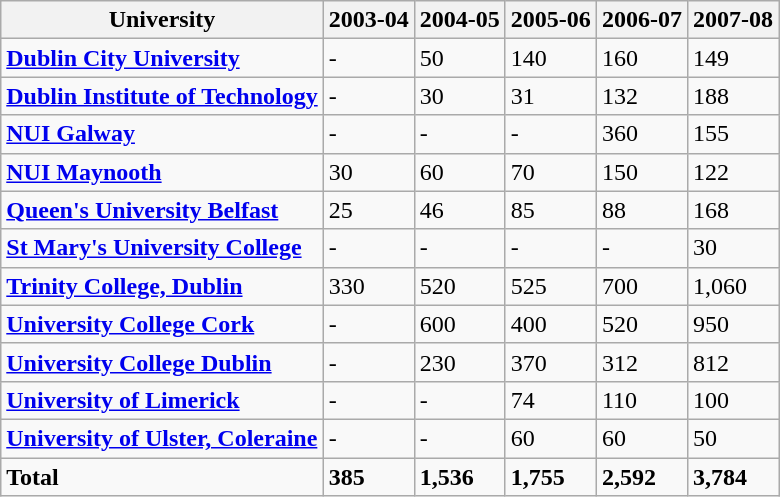<table class="wikitable">
<tr>
<th><strong>University</strong></th>
<th><strong>2003-04</strong></th>
<th><strong>2004-05</strong></th>
<th><strong>2005-06</strong></th>
<th><strong>2006-07</strong></th>
<th><strong>2007-08</strong></th>
</tr>
<tr>
<td><strong><a href='#'>Dublin City University</a></strong></td>
<td>-</td>
<td>50</td>
<td>140</td>
<td>160</td>
<td>149</td>
</tr>
<tr>
<td><strong><a href='#'>Dublin Institute of Technology</a></strong></td>
<td>-</td>
<td>30</td>
<td>31</td>
<td>132</td>
<td>188</td>
</tr>
<tr>
<td><strong><a href='#'>NUI Galway</a></strong></td>
<td>-</td>
<td>-</td>
<td>-</td>
<td>360</td>
<td>155</td>
</tr>
<tr>
<td><strong><a href='#'>NUI Maynooth</a></strong></td>
<td>30</td>
<td>60</td>
<td>70</td>
<td>150</td>
<td>122</td>
</tr>
<tr>
<td><strong><a href='#'>Queen's University Belfast</a></strong></td>
<td>25</td>
<td>46</td>
<td>85</td>
<td>88</td>
<td>168</td>
</tr>
<tr>
<td><strong><a href='#'>St Mary's University College</a></strong></td>
<td>-</td>
<td>-</td>
<td>-</td>
<td>-</td>
<td>30</td>
</tr>
<tr>
<td><strong><a href='#'>Trinity College, Dublin</a></strong></td>
<td>330</td>
<td>520</td>
<td>525</td>
<td>700</td>
<td>1,060</td>
</tr>
<tr>
<td><strong><a href='#'>University College Cork</a></strong></td>
<td>-</td>
<td>600</td>
<td>400</td>
<td>520</td>
<td>950</td>
</tr>
<tr>
<td><strong><a href='#'>University College Dublin</a></strong></td>
<td>-</td>
<td>230</td>
<td>370</td>
<td>312</td>
<td>812</td>
</tr>
<tr>
<td><strong><a href='#'>University of Limerick</a></strong></td>
<td>-</td>
<td>-</td>
<td>74</td>
<td>110</td>
<td>100</td>
</tr>
<tr>
<td><strong><a href='#'>University of Ulster, Coleraine</a></strong></td>
<td>-</td>
<td>-</td>
<td>60</td>
<td>60</td>
<td>50</td>
</tr>
<tr>
<td><strong>Total</strong></td>
<td><strong>385</strong></td>
<td><strong>1,536</strong></td>
<td><strong>1,755</strong></td>
<td><strong>2,592</strong></td>
<td><strong>3,784</strong></td>
</tr>
</table>
